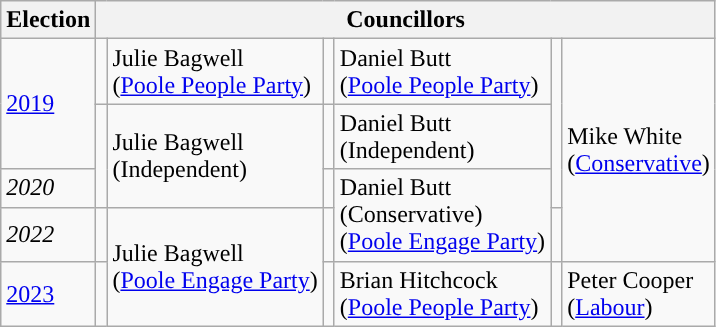<table class="wikitable">
<tr>
<th>Election</th>
<th colspan="6">Councillors</th>
</tr>
<tr>
<td rowspan="2"><a href='#'>2019</a></td>
<td rowspan="1" style="background-color: "></td>
<td>Julie Bagwell<br>(<a href='#'>Poole People Party</a>)</td>
<td rowspan="1" style="background-color: "></td>
<td>Daniel Butt<br>(<a href='#'>Poole People Party</a>)</td>
<td rowspan="3" style="background-color: "></td>
<td rowspan="4">Mike White<br>(<a href='#'>Conservative</a>)</td>
</tr>
<tr>
<td rowspan="2" style="background-color: "></td>
<td rowspan="2">Julie Bagwell<br>(Independent)</td>
<td rowspan="1" style="background-color: "></td>
<td>Daniel Butt<br>(Independent)</td>
</tr>
<tr>
<td><em>2020</em></td>
<td rowspan="1" style="background-color: "></td>
<td rowspan="2">Daniel Butt<br>(Conservative)<br>(<a href='#'>Poole Engage Party</a>)</td>
</tr>
<tr>
<td><em>2022</em></td>
<td rowspan="1" style="background-color: "></td>
<td rowspan="2">Julie Bagwell<br>(<a href='#'>Poole Engage Party</a>)</td>
<td rowspan="1" style="background-color: "></td>
<td rowspan="1" style="background-color: "></td>
</tr>
<tr>
<td><a href='#'>2023</a></td>
<td rowspan="1" style="background-color: "></td>
<td rowspan="1" style="background-color: "></td>
<td>Brian Hitchcock<br>(<a href='#'>Poole People Party</a>)</td>
<td rowspan="1;" style="background-color: "></td>
<td rowspan="1">Peter Cooper<br>(<a href='#'>Labour</a>)</td>
</tr>
</table>
